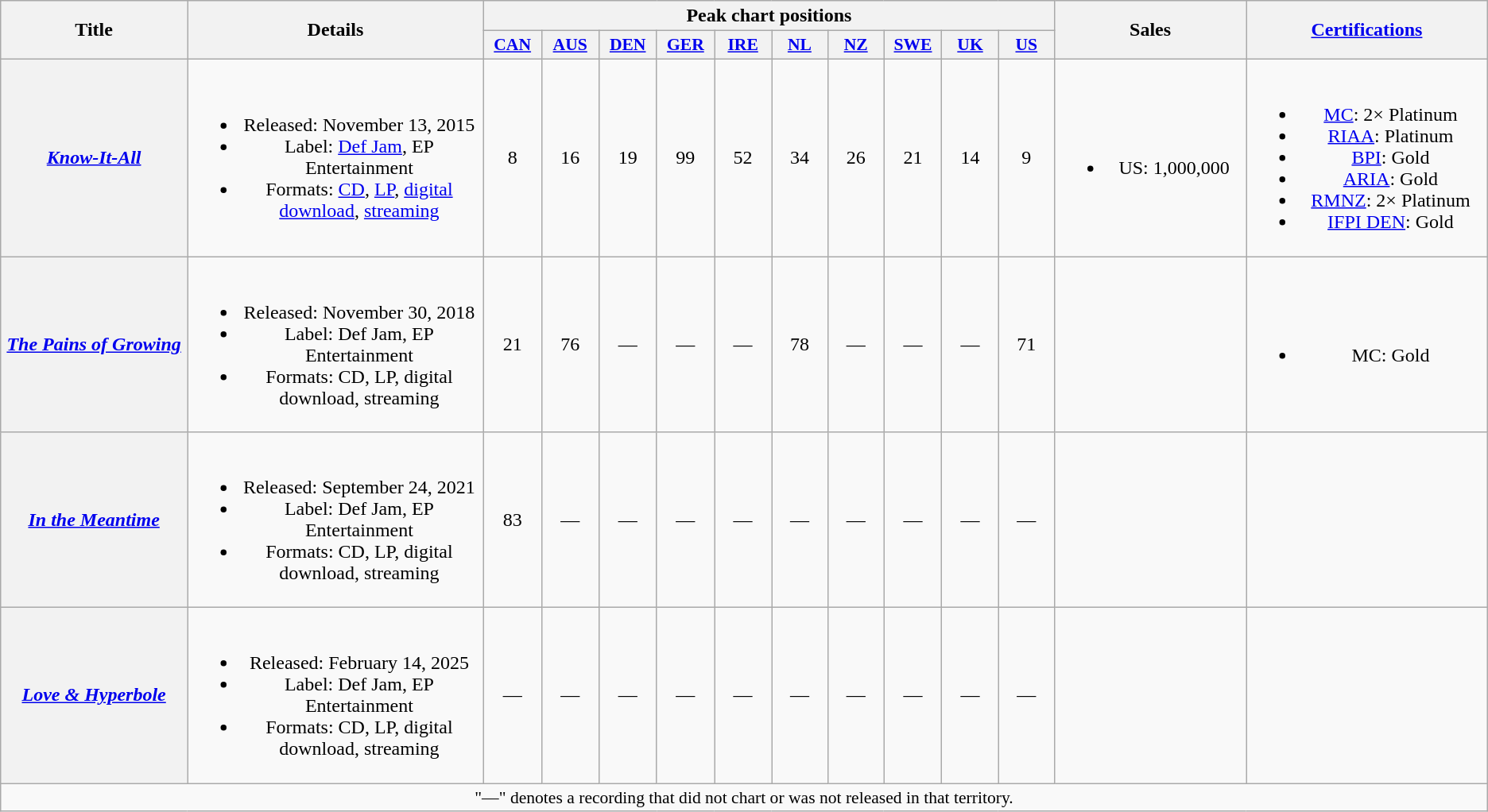<table class="wikitable plainrowheaders" style="text-align:center;">
<tr>
<th scope="col" rowspan="2" style="width:10em;">Title</th>
<th scope="col" rowspan="2" style="width:16em;">Details</th>
<th scope="col" colspan="10">Peak chart positions</th>
<th scope="col" rowspan="2" style="width:10em;">Sales</th>
<th scope="col" rowspan="2" style="width:13em;"><a href='#'>Certifications</a></th>
</tr>
<tr>
<th scope="col" style="width:3em;font-size:90%;"><a href='#'>CAN</a><br></th>
<th scope="col" style="width:3em;font-size:90%;"><a href='#'>AUS</a><br></th>
<th scope="col" style="width:3em;font-size:90%;"><a href='#'>DEN</a><br></th>
<th scope="col" style="width:3em;font-size:90%;"><a href='#'>GER</a><br></th>
<th scope="col" style="width:3em;font-size:90%;"><a href='#'>IRE</a><br></th>
<th scope="col" style="width:3em;font-size:90%;"><a href='#'>NL</a><br></th>
<th scope="col" style="width:3em;font-size:90%;"><a href='#'>NZ</a><br></th>
<th scope="col" style="width:3em;font-size:90%;"><a href='#'>SWE</a><br></th>
<th scope="col" style="width:3em;font-size:90%;"><a href='#'>UK</a><br></th>
<th scope="col" style="width:3em;font-size:90%;"><a href='#'>US</a><br></th>
</tr>
<tr>
<th scope="row"><em><a href='#'>Know-It-All</a></em></th>
<td><br><ul><li>Released: November 13, 2015</li><li>Label: <a href='#'>Def Jam</a>, EP Entertainment</li><li>Formats: <a href='#'>CD</a>, <a href='#'>LP</a>, <a href='#'>digital download</a>, <a href='#'>streaming</a></li></ul></td>
<td>8</td>
<td>16</td>
<td>19</td>
<td>99</td>
<td>52</td>
<td>34</td>
<td>26</td>
<td>21</td>
<td>14</td>
<td>9</td>
<td><br><ul><li>US: 1,000,000</li></ul></td>
<td><br><ul><li><a href='#'>MC</a>: 2× Platinum</li><li><a href='#'>RIAA</a>: Platinum</li><li><a href='#'>BPI</a>: Gold</li><li><a href='#'>ARIA</a>: Gold</li><li><a href='#'>RMNZ</a>: 2× Platinum</li><li><a href='#'>IFPI DEN</a>: Gold</li></ul></td>
</tr>
<tr>
<th scope="row"><em><a href='#'>The Pains of Growing</a></em></th>
<td><br><ul><li>Released: November 30, 2018</li><li>Label: Def Jam, EP Entertainment</li><li>Formats: CD, LP, digital download, streaming</li></ul></td>
<td>21</td>
<td>76</td>
<td>—</td>
<td>—</td>
<td>—</td>
<td>78</td>
<td>—</td>
<td>—</td>
<td>—</td>
<td>71</td>
<td></td>
<td><br><ul><li>MC: Gold</li></ul></td>
</tr>
<tr>
<th scope="row"><em><a href='#'>In the Meantime</a></em></th>
<td><br><ul><li>Released: September 24, 2021</li><li>Label: Def Jam, EP Entertainment</li><li>Formats: CD, LP, digital download, streaming</li></ul></td>
<td>83</td>
<td>—</td>
<td>—</td>
<td>—</td>
<td>—</td>
<td>—</td>
<td>—</td>
<td>—</td>
<td>—</td>
<td>—</td>
<td></td>
<td></td>
</tr>
<tr>
<th scope="row"><em><a href='#'>Love & Hyperbole</a></em></th>
<td><br><ul><li>Released: February 14, 2025</li><li>Label: Def Jam, EP Entertainment</li><li>Formats: CD, LP, digital download, streaming</li></ul></td>
<td>—</td>
<td>—</td>
<td>—</td>
<td>—</td>
<td>—</td>
<td>—</td>
<td>—</td>
<td>—</td>
<td>—</td>
<td>—</td>
<td></td>
<td></td>
</tr>
<tr>
<td colspan="14" style="font-size:90%">"—" denotes a recording that did not chart or was not released in that territory.</td>
</tr>
</table>
